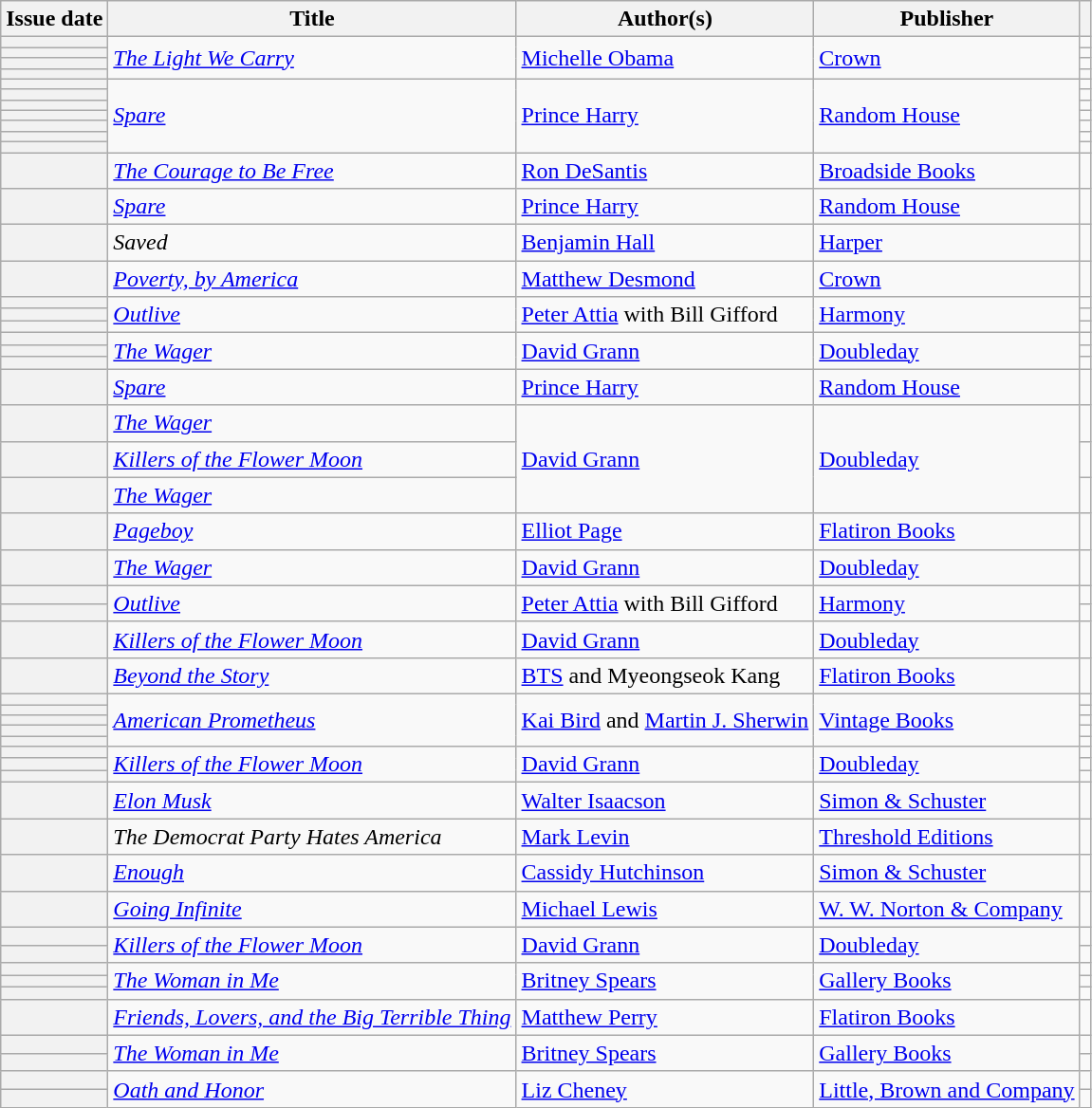<table class="wikitable sortable plainrowheaders">
<tr>
<th scope=col>Issue date</th>
<th scope=col>Title</th>
<th scope=col>Author(s)</th>
<th scope=col>Publisher</th>
<th scope=col class=unsortable></th>
</tr>
<tr>
<th scope="row"></th>
<td rowspan="4"><em><a href='#'>The Light We Carry</a></em></td>
<td rowspan="4"><a href='#'>Michelle Obama</a></td>
<td rowspan="4"><a href='#'>Crown</a></td>
<td align="center"></td>
</tr>
<tr>
<th scope="row"></th>
<td align="center"></td>
</tr>
<tr>
<th scope="row"></th>
<td align="center"></td>
</tr>
<tr>
<th scope="row"></th>
<td align="center"></td>
</tr>
<tr>
<th scope="row"></th>
<td rowspan="7"><em><a href='#'>Spare</a></em></td>
<td rowspan="7"><a href='#'>Prince Harry</a></td>
<td rowspan="7"><a href='#'>Random House</a></td>
<td align="center"></td>
</tr>
<tr>
<th scope="row"></th>
<td align="center"></td>
</tr>
<tr>
<th scope="row"></th>
<td align="center"></td>
</tr>
<tr>
<th scope="row"></th>
<td align="center"></td>
</tr>
<tr>
<th scope="row"></th>
<td align="center"></td>
</tr>
<tr>
<th scope="row"></th>
<td align="center"></td>
</tr>
<tr>
<th scope="row"></th>
<td align="center"></td>
</tr>
<tr>
<th scope="row"></th>
<td rowspan="1"><em><a href='#'>The Courage to Be Free</a></em></td>
<td rowspan="1"><a href='#'>Ron DeSantis</a></td>
<td rowspan="1"><a href='#'>Broadside Books</a></td>
<td align="center"></td>
</tr>
<tr>
<th scope="row"></th>
<td rowspan="1"><em><a href='#'>Spare</a></em></td>
<td rowspan="1"><a href='#'>Prince Harry</a></td>
<td rowspan="1"><a href='#'>Random House</a></td>
<td align="center"></td>
</tr>
<tr>
<th scope="row"></th>
<td rowspan="1"><em>Saved</em></td>
<td rowspan="1"><a href='#'>Benjamin Hall</a></td>
<td rowspan="1"><a href='#'>Harper</a></td>
<td align="center"></td>
</tr>
<tr>
<th scope="row"></th>
<td rowspan="1"><em><a href='#'>Poverty, by America</a></em></td>
<td rowspan="1"><a href='#'>Matthew Desmond</a></td>
<td rowspan="1"><a href='#'>Crown</a></td>
<td align="center"></td>
</tr>
<tr>
<th scope="row"></th>
<td rowspan="3"><em><a href='#'>Outlive</a></em></td>
<td rowspan="3"><a href='#'>Peter Attia</a> with Bill Gifford</td>
<td rowspan="3"><a href='#'>Harmony</a></td>
<td align="center"></td>
</tr>
<tr>
<th scope="row"></th>
<td align="center"></td>
</tr>
<tr>
<th scope="row"></th>
<td align="center"></td>
</tr>
<tr>
<th scope="row"></th>
<td rowspan="3"><em><a href='#'>The Wager</a></em></td>
<td rowspan="3"><a href='#'>David Grann</a></td>
<td rowspan="3"><a href='#'>Doubleday</a></td>
<td align="center"></td>
</tr>
<tr>
<th scope="row"></th>
<td align="center"></td>
</tr>
<tr>
<th scope="row"></th>
<td align="center"></td>
</tr>
<tr>
<th scope="row"></th>
<td rowspan="1"><em><a href='#'>Spare</a></em></td>
<td rowspan="1"><a href='#'>Prince Harry</a></td>
<td rowspan="1"><a href='#'>Random House</a></td>
<td align="center"></td>
</tr>
<tr>
<th scope="row"></th>
<td rowspan="1"><em><a href='#'>The Wager</a></em></td>
<td rowspan="3"><a href='#'>David Grann</a></td>
<td rowspan="3"><a href='#'>Doubleday</a></td>
<td align="center"></td>
</tr>
<tr>
<th scope="row"></th>
<td rowspan="1"><em><a href='#'>Killers of the Flower Moon</a></em></td>
<td align="center"></td>
</tr>
<tr>
<th scope="row"></th>
<td rowspan="1"><em><a href='#'>The Wager</a></em></td>
<td align="center"></td>
</tr>
<tr>
<th scope="row"></th>
<td rowspan="1"><em><a href='#'>Pageboy</a></em></td>
<td rowspan="1"><a href='#'>Elliot Page</a></td>
<td rowspan="1"><a href='#'>Flatiron Books</a></td>
<td align="center"></td>
</tr>
<tr>
<th scope="row"></th>
<td rowspan="1"><em><a href='#'>The Wager</a></em></td>
<td rowspan="1"><a href='#'>David Grann</a></td>
<td rowspan="1"><a href='#'>Doubleday</a></td>
<td align="center"></td>
</tr>
<tr>
<th scope="row"></th>
<td rowspan="2"><em><a href='#'>Outlive</a></em></td>
<td rowspan="2"><a href='#'>Peter Attia</a> with Bill Gifford</td>
<td rowspan="2"><a href='#'>Harmony</a></td>
<td align="center"></td>
</tr>
<tr>
<th scope="row"></th>
<td align="center"></td>
</tr>
<tr>
<th scope="row"></th>
<td rowspan="1"><em><a href='#'>Killers of the Flower Moon</a></em></td>
<td rowspan="1"><a href='#'>David Grann</a></td>
<td rowspan="1"><a href='#'>Doubleday</a></td>
<td align="center"></td>
</tr>
<tr>
<th scope="row"></th>
<td rowspan="1"><em><a href='#'>Beyond the Story</a></em></td>
<td rowspan="1"><a href='#'>BTS</a> and Myeongseok Kang</td>
<td rowspan="1"><a href='#'>Flatiron Books</a></td>
<td align="center"></td>
</tr>
<tr>
<th scope="row"></th>
<td rowspan="5"><em><a href='#'>American Prometheus</a></em></td>
<td rowspan="5"><a href='#'>Kai Bird</a> and <a href='#'>Martin J. Sherwin</a></td>
<td rowspan="5"><a href='#'>Vintage Books</a></td>
<td align="center"></td>
</tr>
<tr>
<th scope="row"></th>
<td align="center"></td>
</tr>
<tr>
<th scope="row"></th>
<td align="center"></td>
</tr>
<tr>
<th scope="row"></th>
<td align="center"></td>
</tr>
<tr>
<th scope="row"></th>
<td align="center"></td>
</tr>
<tr>
<th scope="row"></th>
<td rowspan="3"><em><a href='#'>Killers of the Flower Moon</a></em></td>
<td rowspan="3"><a href='#'>David Grann</a></td>
<td rowspan="3"><a href='#'>Doubleday</a></td>
<td align="center"></td>
</tr>
<tr>
<th scope="row"></th>
<td align="center"></td>
</tr>
<tr>
<th scope="row"></th>
<td align="center"></td>
</tr>
<tr>
<th scope="row"></th>
<td rowspan="1"><em><a href='#'>Elon Musk</a></em></td>
<td rowspan="1"><a href='#'>Walter Isaacson</a></td>
<td rowspan="1"><a href='#'>Simon & Schuster</a></td>
<td align="center"></td>
</tr>
<tr>
<th scope="row"></th>
<td rowspan="1"><em>The Democrat Party Hates America</em></td>
<td rowspan="1"><a href='#'>Mark Levin</a></td>
<td rowspan="1"><a href='#'>Threshold Editions</a></td>
<td align="center"></td>
</tr>
<tr>
<th scope="row"></th>
<td rowspan="1"><em><a href='#'>Enough</a></em></td>
<td rowspan="1"><a href='#'>Cassidy Hutchinson</a></td>
<td rowspan="1"><a href='#'>Simon & Schuster</a></td>
<td align="center"></td>
</tr>
<tr>
<th scope="row"></th>
<td rowspan="1"><em><a href='#'>Going Infinite</a></em></td>
<td rowspan="1"><a href='#'>Michael Lewis</a></td>
<td rowspan="1"><a href='#'>W. W. Norton & Company</a></td>
<td align="center"></td>
</tr>
<tr>
<th scope="row"></th>
<td rowspan="2"><em><a href='#'>Killers of the Flower Moon</a></em></td>
<td rowspan="2"><a href='#'>David Grann</a></td>
<td rowspan="2"><a href='#'>Doubleday</a></td>
<td align="center"></td>
</tr>
<tr>
<th scope="row"></th>
<td align="center"></td>
</tr>
<tr>
<th scope="row"></th>
<td rowspan="3"><em><a href='#'>The Woman in Me</a></em></td>
<td rowspan="3"><a href='#'>Britney Spears</a></td>
<td rowspan="3"><a href='#'>Gallery Books</a></td>
<td align="center"></td>
</tr>
<tr>
<th scope="row"></th>
<td align="center"></td>
</tr>
<tr>
<th scope="row"></th>
<td align="center"></td>
</tr>
<tr>
<th scope="row"></th>
<td rowspan="1"><em><a href='#'>Friends, Lovers, and the Big Terrible Thing</a></em></td>
<td rowspan="1"><a href='#'>Matthew Perry</a></td>
<td rowspan="1"><a href='#'>Flatiron Books</a></td>
<td align="center"></td>
</tr>
<tr>
<th scope="row"></th>
<td rowspan="2"><em><a href='#'>The Woman in Me</a></em></td>
<td rowspan="2"><a href='#'>Britney Spears</a></td>
<td rowspan="2"><a href='#'>Gallery Books</a></td>
<td align="center"></td>
</tr>
<tr>
<th scope="row"></th>
<td align="center"></td>
</tr>
<tr>
<th scope="row"></th>
<td rowspan="2"><em><a href='#'>Oath and Honor</a></em></td>
<td rowspan="2"><a href='#'>Liz Cheney</a></td>
<td rowspan="2"><a href='#'>Little, Brown and Company</a></td>
<td align="center"></td>
</tr>
<tr>
<th scope="row"></th>
<td align="center"></td>
</tr>
</table>
